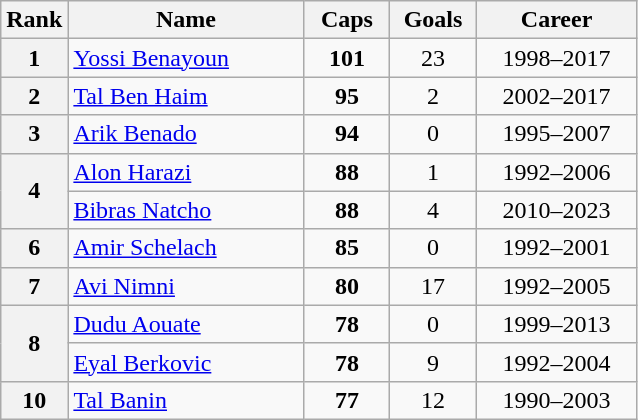<table class="wikitable sortable" style="text-align:center";>
<tr>
<th width=25>Rank</th>
<th width=150>Name</th>
<th width=50>Caps</th>
<th width=50>Goals</th>
<th width=100>Career</th>
</tr>
<tr>
<th>1</th>
<td align=left><a href='#'>Yossi Benayoun</a></td>
<td><strong>101</strong></td>
<td>23</td>
<td>1998–2017</td>
</tr>
<tr>
<th>2</th>
<td align=left><a href='#'>Tal Ben Haim</a></td>
<td><strong>95</strong></td>
<td>2</td>
<td>2002–2017</td>
</tr>
<tr>
<th>3</th>
<td align=left><a href='#'>Arik Benado</a></td>
<td><strong>94</strong></td>
<td>0</td>
<td>1995–2007</td>
</tr>
<tr>
<th rowspan="2">4</th>
<td align=left><a href='#'>Alon Harazi</a></td>
<td><strong>88</strong></td>
<td>1</td>
<td>1992–2006</td>
</tr>
<tr>
<td align="left"><a href='#'>Bibras Natcho</a></td>
<td><strong>88</strong></td>
<td>4</td>
<td>2010–2023</td>
</tr>
<tr>
<th>6</th>
<td align="left"><a href='#'>Amir Schelach</a></td>
<td><strong>85</strong></td>
<td>0</td>
<td>1992–2001</td>
</tr>
<tr>
<th>7</th>
<td align=left><a href='#'>Avi Nimni</a></td>
<td><strong>80</strong></td>
<td>17</td>
<td>1992–2005</td>
</tr>
<tr>
<th rowspan="2">8</th>
<td align="left"><a href='#'>Dudu Aouate</a></td>
<td><strong>78</strong></td>
<td>0</td>
<td>1999–2013</td>
</tr>
<tr>
<td align="left"><a href='#'>Eyal Berkovic</a></td>
<td><strong>78</strong></td>
<td>9</td>
<td>1992–2004</td>
</tr>
<tr>
<th>10</th>
<td align=left><a href='#'>Tal Banin</a></td>
<td><strong>77</strong></td>
<td>12</td>
<td>1990–2003</td>
</tr>
</table>
